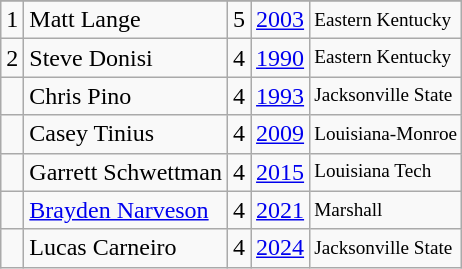<table class="wikitable">
<tr>
</tr>
<tr>
<td>1</td>
<td>Matt Lange</td>
<td>5</td>
<td><a href='#'>2003</a></td>
<td style="font-size:80%;">Eastern Kentucky</td>
</tr>
<tr>
<td>2</td>
<td>Steve Donisi</td>
<td>4</td>
<td><a href='#'>1990</a></td>
<td style="font-size:80%;">Eastern Kentucky</td>
</tr>
<tr>
<td></td>
<td>Chris Pino</td>
<td>4</td>
<td><a href='#'>1993</a></td>
<td style="font-size:80%;">Jacksonville State</td>
</tr>
<tr>
<td></td>
<td>Casey Tinius</td>
<td>4</td>
<td><a href='#'>2009</a></td>
<td style="font-size:80%;">Louisiana-Monroe</td>
</tr>
<tr>
<td></td>
<td>Garrett Schwettman</td>
<td>4</td>
<td><a href='#'>2015</a></td>
<td style="font-size:80%;">Louisiana Tech</td>
</tr>
<tr>
<td></td>
<td><a href='#'>Brayden Narveson</a></td>
<td>4</td>
<td><a href='#'>2021</a></td>
<td style="font-size:80%;">Marshall</td>
</tr>
<tr>
<td></td>
<td>Lucas Carneiro</td>
<td>4</td>
<td><a href='#'>2024</a></td>
<td style="font-size:80%;">Jacksonville State</td>
</tr>
</table>
